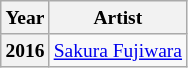<table class="wikitable mw-collapsible mw-collapsed" style="font-size:small; text-align:center">
<tr>
<th>Year</th>
<th>Artist</th>
</tr>
<tr>
<th>2016</th>
<td><a href='#'>Sakura Fujiwara</a></td>
</tr>
</table>
